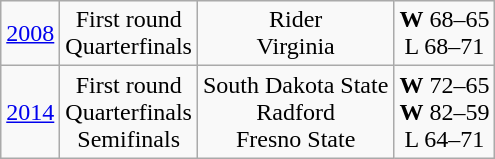<table class="wikitable">
<tr style="text-align:center;">
<td><a href='#'>2008</a></td>
<td>First round<br>Quarterfinals</td>
<td>Rider<br>Virginia</td>
<td><strong>W</strong> 68–65<br>L 68–71</td>
</tr>
<tr style="text-align:center;">
<td><a href='#'>2014</a></td>
<td>First round<br>Quarterfinals<br>Semifinals</td>
<td>South Dakota State<br>Radford<br>Fresno State</td>
<td><strong>W</strong> 72–65<br><strong>W</strong> 82–59<br>L 64–71</td>
</tr>
</table>
